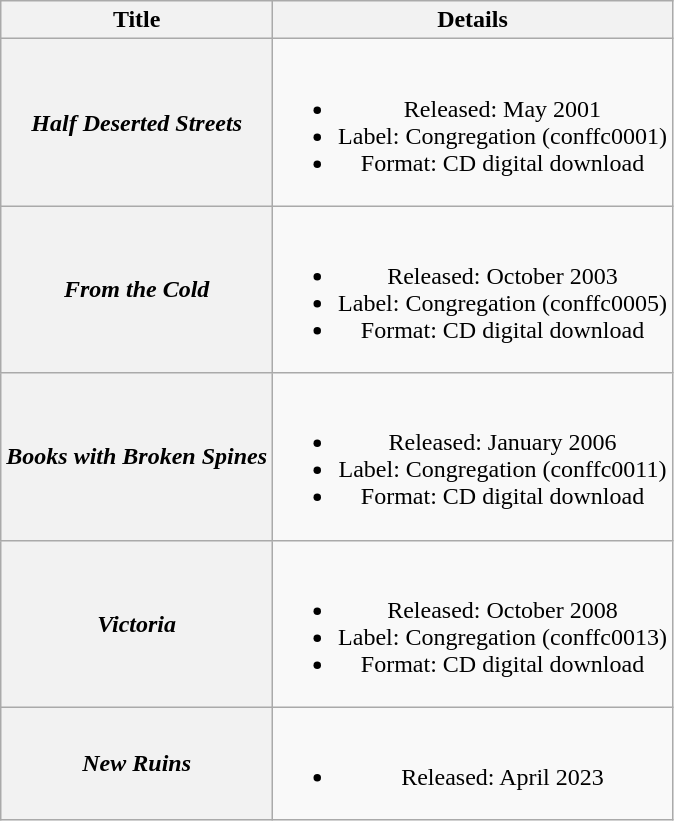<table class="wikitable plainrowheaders" style="text-align:center;" border="1">
<tr>
<th>Title</th>
<th>Details</th>
</tr>
<tr>
<th scope="row"><em>Half Deserted Streets</em></th>
<td><br><ul><li>Released: May 2001</li><li>Label: Congregation (conffc0001)</li><li>Format: CD digital download</li></ul></td>
</tr>
<tr>
<th scope="row"><em>From the Cold</em></th>
<td><br><ul><li>Released: October 2003</li><li>Label: Congregation (conffc0005)</li><li>Format: CD digital download</li></ul></td>
</tr>
<tr>
<th scope="row"><em>Books with Broken Spines</em></th>
<td><br><ul><li>Released: January 2006</li><li>Label: Congregation (conffc0011)</li><li>Format: CD digital download</li></ul></td>
</tr>
<tr>
<th scope="row"><em>Victoria</em></th>
<td><br><ul><li>Released: October 2008</li><li>Label: Congregation (conffc0013)</li><li>Format: CD digital download</li></ul></td>
</tr>
<tr>
<th scope="row"><em>New Ruins</em></th>
<td><br><ul><li>Released: April 2023</li></ul></td>
</tr>
</table>
